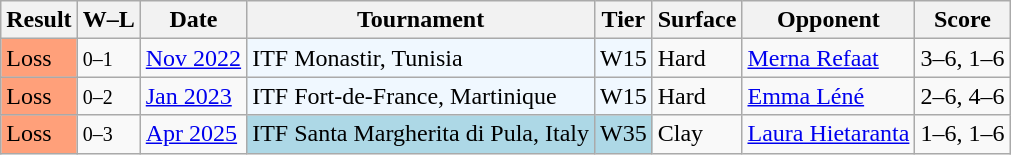<table class="sortable wikitable">
<tr>
<th>Result</th>
<th class="unsortable">W–L</th>
<th>Date</th>
<th>Tournament</th>
<th>Tier</th>
<th>Surface</th>
<th>Opponent</th>
<th class="unsortable">Score</th>
</tr>
<tr>
<td style="background:#ffa07a;">Loss</td>
<td><small>0–1</small></td>
<td><a href='#'>Nov 2022</a></td>
<td style="background:#f0f8ff;">ITF Monastir, Tunisia</td>
<td style="background:#f0f8ff;">W15</td>
<td>Hard</td>
<td> <a href='#'>Merna Refaat</a></td>
<td>3–6, 1–6</td>
</tr>
<tr>
<td style="background:#ffa07a;">Loss</td>
<td><small>0–2</small></td>
<td><a href='#'>Jan 2023</a></td>
<td style="background:#f0f8ff;">ITF Fort-de-France, Martinique</td>
<td style="background:#f0f8ff;">W15</td>
<td>Hard</td>
<td> <a href='#'>Emma Léné</a></td>
<td>2–6, 4–6</td>
</tr>
<tr>
<td style="background:#ffa07a;">Loss</td>
<td><small>0–3</small></td>
<td><a href='#'>Apr 2025</a></td>
<td style="background:lightblue;">ITF Santa Margherita di Pula, Italy</td>
<td style="background:lightblue;">W35</td>
<td>Clay</td>
<td> <a href='#'>Laura Hietaranta</a></td>
<td>1–6, 1–6</td>
</tr>
</table>
